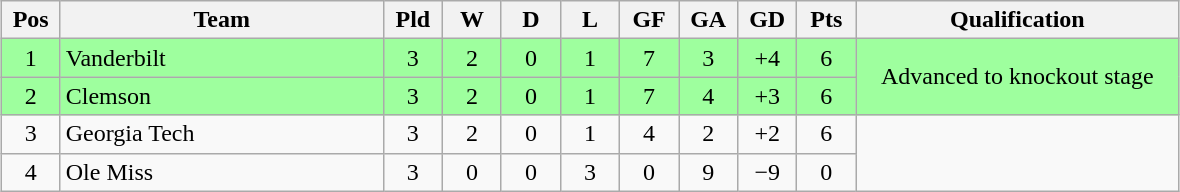<table class="wikitable" style="text-align:center; margin: 1em auto">
<tr>
<th style="width:2em">Pos</th>
<th style="width:13em">Team</th>
<th style="width:2em">Pld</th>
<th style="width:2em">W</th>
<th style="width:2em">D</th>
<th style="width:2em">L</th>
<th style="width:2em">GF</th>
<th style="width:2em">GA</th>
<th style="width:2em">GD</th>
<th style="width:2em">Pts</th>
<th style="width:13em">Qualification</th>
</tr>
<tr bgcolor="#9eff9e">
<td>1</td>
<td style="text-align:left">Vanderbilt</td>
<td>3</td>
<td>2</td>
<td>0</td>
<td>1</td>
<td>7</td>
<td>3</td>
<td>+4</td>
<td>6</td>
<td rowspan="2">Advanced to knockout stage</td>
</tr>
<tr bgcolor="#9eff9e">
<td>2</td>
<td style="text-align:left">Clemson</td>
<td>3</td>
<td>2</td>
<td>0</td>
<td>1</td>
<td>7</td>
<td>4</td>
<td>+3</td>
<td>6</td>
</tr>
<tr>
<td>3</td>
<td style="text-align:left">Georgia Tech</td>
<td>3</td>
<td>2</td>
<td>0</td>
<td>1</td>
<td>4</td>
<td>2</td>
<td>+2</td>
<td>6</td>
<td rowspan="2"></td>
</tr>
<tr>
<td>4</td>
<td style="text-align:left">Ole Miss</td>
<td>3</td>
<td>0</td>
<td>0</td>
<td>3</td>
<td>0</td>
<td>9</td>
<td>−9</td>
<td>0</td>
</tr>
</table>
